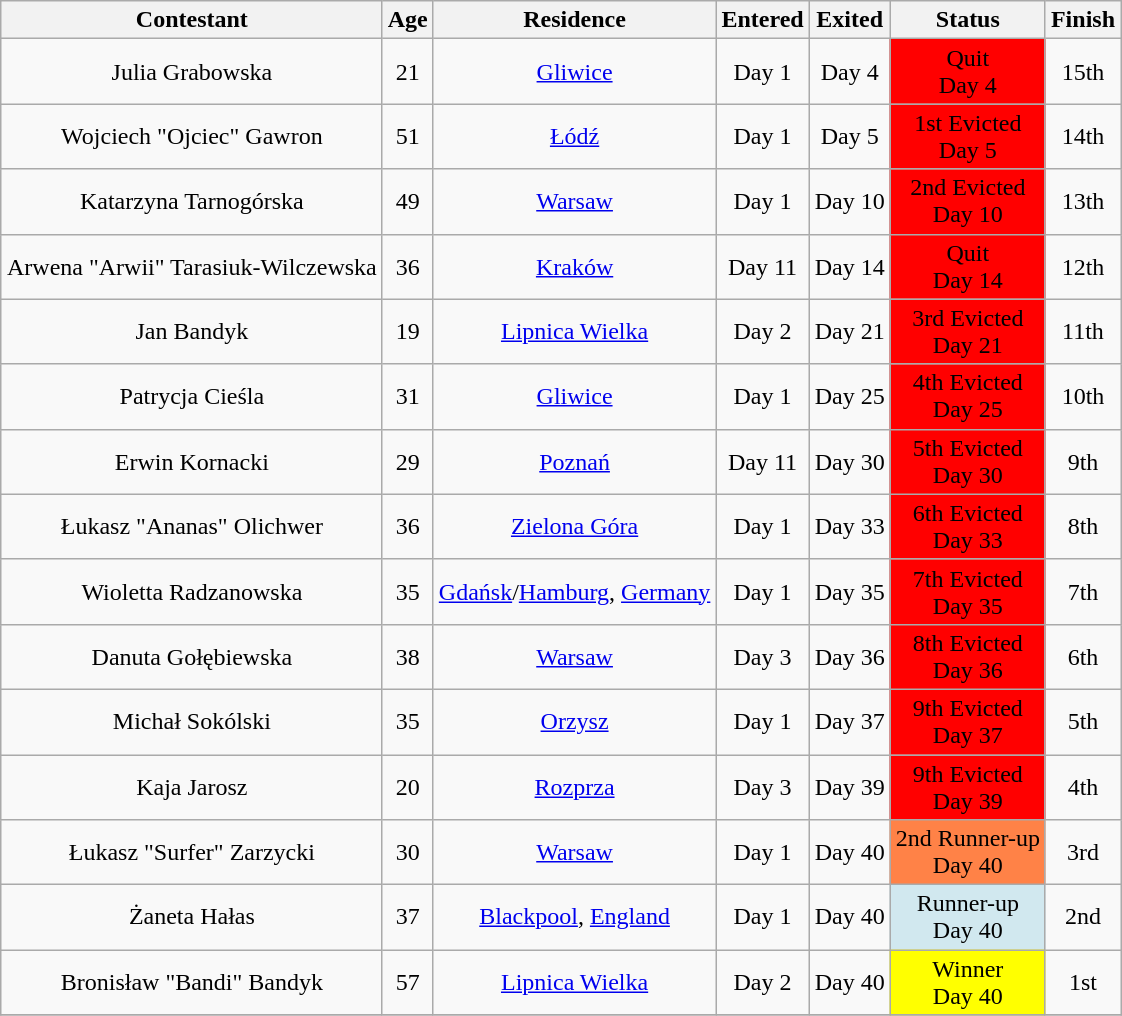<table class="wikitable sortable" style="margin:auto; text-align:center">
<tr>
<th>Contestant</th>
<th>Age</th>
<th>Residence</th>
<th>Entered</th>
<th>Exited</th>
<th>Status</th>
<th>Finish</th>
</tr>
<tr>
<td>Julia Grabowska</td>
<td>21</td>
<td><a href='#'>Gliwice</a></td>
<td>Day 1</td>
<td>Day 4</td>
<td style="background:#ff0000;">Quit<br>Day 4</td>
<td>15th</td>
</tr>
<tr>
<td>Wojciech "Ojciec" Gawron</td>
<td>51</td>
<td><a href='#'>Łódź</a></td>
<td>Day 1</td>
<td>Day 5</td>
<td style="background:#ff0000;">1st Evicted<br>Day 5</td>
<td>14th</td>
</tr>
<tr>
<td>Katarzyna Tarnogórska</td>
<td>49</td>
<td><a href='#'>Warsaw</a></td>
<td>Day 1</td>
<td>Day 10</td>
<td style="background:#ff0000;">2nd Evicted<br>Day 10</td>
<td>13th</td>
</tr>
<tr>
<td>Arwena "Arwii" Tarasiuk-Wilczewska</td>
<td>36</td>
<td><a href='#'>Kraków</a></td>
<td>Day 11</td>
<td>Day 14</td>
<td style="background:#ff0000;">Quit<br>Day 14</td>
<td>12th</td>
</tr>
<tr>
<td>Jan Bandyk</td>
<td>19</td>
<td><a href='#'>Lipnica Wielka</a></td>
<td>Day 2</td>
<td>Day 21</td>
<td style="background:#ff0000;">3rd Evicted<br>Day 21</td>
<td>11th</td>
</tr>
<tr>
<td>Patrycja Cieśla</td>
<td>31</td>
<td><a href='#'>Gliwice</a></td>
<td>Day 1</td>
<td>Day 25</td>
<td style="background:#ff0000;">4th Evicted<br>Day 25</td>
<td>10th</td>
</tr>
<tr>
<td>Erwin Kornacki</td>
<td>29</td>
<td><a href='#'>Poznań</a></td>
<td>Day 11</td>
<td>Day 30</td>
<td style="background:#ff0000;">5th Evicted<br>Day 30</td>
<td>9th</td>
</tr>
<tr>
<td>Łukasz "Ananas" Olichwer</td>
<td>36</td>
<td><a href='#'>Zielona Góra</a></td>
<td>Day 1</td>
<td>Day 33</td>
<td style="background:#ff0000;">6th Evicted<br>Day 33</td>
<td>8th</td>
</tr>
<tr>
<td>Wioletta Radzanowska</td>
<td>35</td>
<td><a href='#'>Gdańsk</a>/<a href='#'>Hamburg</a>, <a href='#'>Germany</a></td>
<td>Day 1</td>
<td>Day 35</td>
<td style="background:#ff0000;">7th Evicted<br>Day 35</td>
<td>7th</td>
</tr>
<tr>
<td>Danuta Gołębiewska</td>
<td>38</td>
<td><a href='#'>Warsaw</a></td>
<td>Day 3</td>
<td>Day 36</td>
<td style="background:#ff0000;">8th Evicted<br>Day 36</td>
<td>6th</td>
</tr>
<tr>
<td>Michał Sokólski</td>
<td>35</td>
<td><a href='#'>Orzysz</a></td>
<td>Day 1</td>
<td>Day 37</td>
<td style="background:#ff0000;">9th Evicted<br>Day 37</td>
<td>5th</td>
</tr>
<tr>
<td>Kaja Jarosz</td>
<td>20</td>
<td><a href='#'>Rozprza</a></td>
<td>Day 3</td>
<td>Day 39</td>
<td style="background:#ff0000;">9th Evicted<br>Day 39</td>
<td>4th</td>
</tr>
<tr>
<td>Łukasz "Surfer" Zarzycki</td>
<td>30</td>
<td><a href='#'>Warsaw</a></td>
<td>Day 1</td>
<td>Day 40</td>
<td style="background:#FF8247;text-align:center;">2nd Runner-up<br>Day 40</td>
<td>3rd</td>
</tr>
<tr>
<td>Żaneta Hałas</td>
<td>37</td>
<td><a href='#'>Blackpool</a>, <a href='#'>England</a></td>
<td>Day 1</td>
<td>Day 40</td>
<td style="background:#D1E8EF;text-align:center;">Runner-up<br>Day 40</td>
<td>2nd</td>
</tr>
<tr>
<td>Bronisław "Bandi" Bandyk</td>
<td>57</td>
<td><a href='#'>Lipnica Wielka</a></td>
<td>Day 2</td>
<td>Day 40</td>
<td style="background:yellow;text-align:center;">Winner<br>Day 40</td>
<td>1st</td>
</tr>
<tr>
</tr>
</table>
